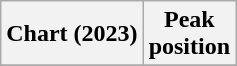<table class="wikitable sortable plainrowheaders" style="text-align:center">
<tr>
<th scope="col">Chart (2023)</th>
<th scope="col">Peak<br>position</th>
</tr>
<tr>
</tr>
</table>
